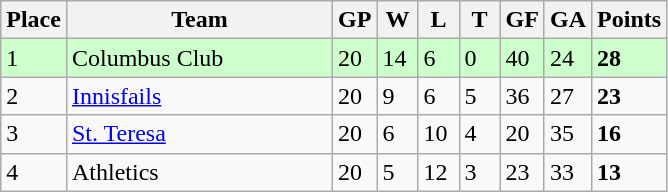<table class="wikitable">
<tr>
<th>Place</th>
<th width="170">Team</th>
<th width="20">GP</th>
<th width="20">W</th>
<th width="20">L</th>
<th width="20">T</th>
<th width="20">GF</th>
<th width="20">GA</th>
<th>Points</th>
</tr>
<tr bgcolor=#ccffcc>
<td>1</td>
<td>Columbus Club</td>
<td>20</td>
<td>14</td>
<td>6</td>
<td>0</td>
<td>40</td>
<td>24</td>
<td><strong>28</strong></td>
</tr>
<tr>
<td>2</td>
<td><a href='#'>Innisfails</a></td>
<td>20</td>
<td>9</td>
<td>6</td>
<td>5</td>
<td>36</td>
<td>27</td>
<td><strong>23</strong></td>
</tr>
<tr>
<td>3</td>
<td><a href='#'>St. Teresa</a></td>
<td>20</td>
<td>6</td>
<td>10</td>
<td>4</td>
<td>20</td>
<td>35</td>
<td><strong>16</strong></td>
</tr>
<tr>
<td>4</td>
<td>Athletics</td>
<td>20</td>
<td>5</td>
<td>12</td>
<td>3</td>
<td>23</td>
<td>33</td>
<td><strong>13</strong></td>
</tr>
</table>
